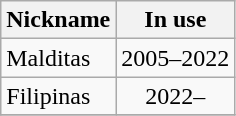<table class="wikitable floatright">
<tr>
<th>Nickname</th>
<th>In use</th>
</tr>
<tr>
<td>Malditas</td>
<td align=center>2005–2022</td>
</tr>
<tr>
<td>Filipinas</td>
<td align=center>2022–</td>
</tr>
<tr>
</tr>
</table>
